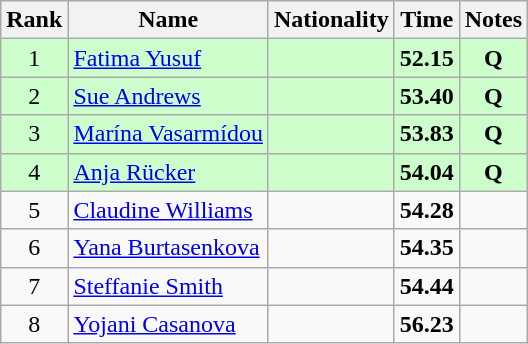<table class="wikitable sortable" style="text-align:center">
<tr>
<th>Rank</th>
<th>Name</th>
<th>Nationality</th>
<th>Time</th>
<th>Notes</th>
</tr>
<tr bgcolor=ccffcc>
<td>1</td>
<td align=left><a href='#'>Fatima Yusuf</a></td>
<td align=left></td>
<td><strong>52.15</strong></td>
<td><strong>Q</strong></td>
</tr>
<tr bgcolor=ccffcc>
<td>2</td>
<td align=left><a href='#'>Sue Andrews</a></td>
<td align=left></td>
<td><strong>53.40</strong></td>
<td><strong>Q</strong></td>
</tr>
<tr bgcolor=ccffcc>
<td>3</td>
<td align=left><a href='#'>Marína Vasarmídou</a></td>
<td align=left></td>
<td><strong>53.83</strong></td>
<td><strong>Q</strong></td>
</tr>
<tr bgcolor=ccffcc>
<td>4</td>
<td align=left><a href='#'>Anja Rücker</a></td>
<td align=left></td>
<td><strong>54.04</strong></td>
<td><strong>Q</strong></td>
</tr>
<tr>
<td>5</td>
<td align=left><a href='#'>Claudine Williams</a></td>
<td align=left></td>
<td><strong>54.28</strong></td>
<td></td>
</tr>
<tr>
<td>6</td>
<td align=left><a href='#'>Yana Burtasenkova</a></td>
<td align=left></td>
<td><strong>54.35</strong></td>
<td></td>
</tr>
<tr>
<td>7</td>
<td align=left><a href='#'>Steffanie Smith</a></td>
<td align=left></td>
<td><strong>54.44</strong></td>
<td></td>
</tr>
<tr>
<td>8</td>
<td align=left><a href='#'>Yojani Casanova</a></td>
<td align=left></td>
<td><strong>56.23</strong></td>
<td></td>
</tr>
</table>
